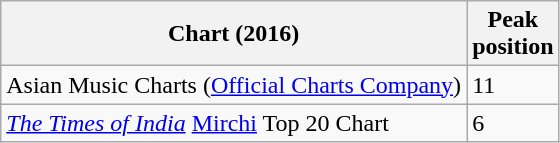<table class="wikitable sortable plainrowheaders" style="text-align:centre">
<tr>
<th scope="col">Chart (2016)</th>
<th scope="col">Peak<br>position</th>
</tr>
<tr>
<td>Asian Music Charts (<a href='#'>Official Charts Company</a>)</td>
<td>11</td>
</tr>
<tr>
<td><em><a href='#'>The Times of India</a></em> <a href='#'>Mirchi</a> Top 20 Chart</td>
<td>6</td>
</tr>
</table>
